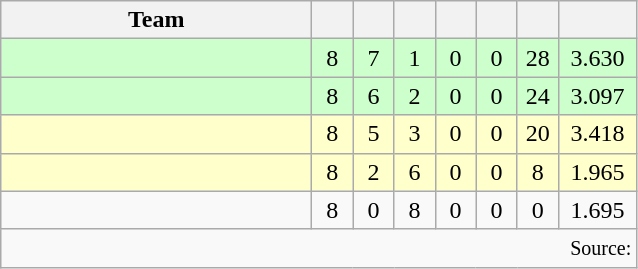<table class="wikitable" style="text-align:center">
<tr>
<th width=200>Team</th>
<th width=20></th>
<th width=20></th>
<th width=20></th>
<th width=20></th>
<th width=20></th>
<th width=20></th>
<th width=45></th>
</tr>
<tr style="background:#cfc">
<td align="left"></td>
<td>8</td>
<td>7</td>
<td>1</td>
<td>0</td>
<td>0</td>
<td>28</td>
<td>3.630</td>
</tr>
<tr style="background:#cfc">
<td align="left"></td>
<td>8</td>
<td>6</td>
<td>2</td>
<td>0</td>
<td>0</td>
<td>24</td>
<td>3.097</td>
</tr>
<tr style="background:#ffc">
<td align="left"></td>
<td>8</td>
<td>5</td>
<td>3</td>
<td>0</td>
<td>0</td>
<td>20</td>
<td>3.418</td>
</tr>
<tr style="background:#ffc">
<td align="left"></td>
<td>8</td>
<td>2</td>
<td>6</td>
<td>0</td>
<td>0</td>
<td>8</td>
<td>1.965</td>
</tr>
<tr>
<td align="left"></td>
<td>8</td>
<td>0</td>
<td>8</td>
<td>0</td>
<td>0</td>
<td>0</td>
<td>1.695</td>
</tr>
<tr>
<td colspan="8" align="right"><small>Source: </small></td>
</tr>
</table>
